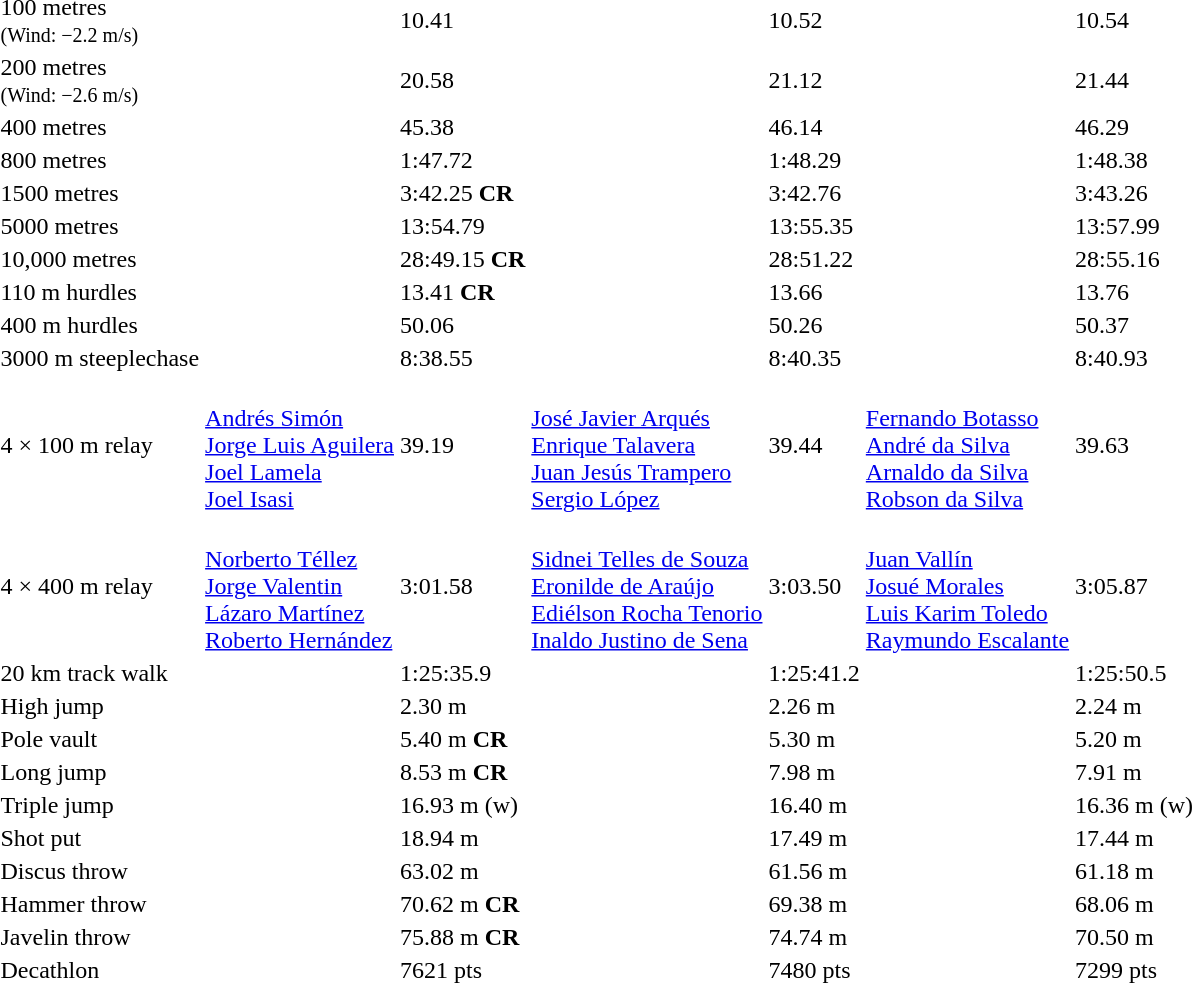<table>
<tr>
<td>100 metres<br><small>(Wind: −2.2 m/s)</small></td>
<td></td>
<td>10.41</td>
<td></td>
<td>10.52</td>
<td></td>
<td>10.54</td>
</tr>
<tr>
<td>200 metres<br><small>(Wind: −2.6 m/s)</small></td>
<td></td>
<td>20.58</td>
<td></td>
<td>21.12</td>
<td></td>
<td>21.44</td>
</tr>
<tr>
<td>400 metres</td>
<td></td>
<td>45.38</td>
<td></td>
<td>46.14</td>
<td></td>
<td>46.29</td>
</tr>
<tr>
<td>800 metres</td>
<td></td>
<td>1:47.72</td>
<td></td>
<td>1:48.29</td>
<td></td>
<td>1:48.38</td>
</tr>
<tr>
<td>1500 metres</td>
<td></td>
<td>3:42.25 <strong>CR</strong></td>
<td></td>
<td>3:42.76</td>
<td></td>
<td>3:43.26</td>
</tr>
<tr>
<td>5000 metres</td>
<td></td>
<td>13:54.79</td>
<td></td>
<td>13:55.35</td>
<td></td>
<td>13:57.99</td>
</tr>
<tr>
<td>10,000 metres</td>
<td></td>
<td>28:49.15 <strong>CR</strong></td>
<td></td>
<td>28:51.22</td>
<td></td>
<td>28:55.16</td>
</tr>
<tr>
<td>110 m hurdles</td>
<td></td>
<td>13.41 <strong>CR</strong></td>
<td></td>
<td>13.66</td>
<td></td>
<td>13.76</td>
</tr>
<tr>
<td>400 m hurdles</td>
<td></td>
<td>50.06</td>
<td></td>
<td>50.26</td>
<td></td>
<td>50.37</td>
</tr>
<tr>
<td>3000 m steeplechase</td>
<td></td>
<td>8:38.55</td>
<td></td>
<td>8:40.35</td>
<td></td>
<td>8:40.93</td>
</tr>
<tr>
<td>4 × 100 m relay</td>
<td><br><a href='#'>Andrés Simón</a><br><a href='#'>Jorge Luis Aguilera</a><br><a href='#'>Joel Lamela</a><br><a href='#'>Joel Isasi</a></td>
<td>39.19</td>
<td><br><a href='#'>José Javier Arqués</a><br><a href='#'>Enrique Talavera</a><br><a href='#'>Juan Jesús Trampero</a><br><a href='#'>Sergio López</a></td>
<td>39.44</td>
<td><br><a href='#'>Fernando Botasso</a><br><a href='#'>André da Silva</a><br><a href='#'>Arnaldo da Silva</a><br><a href='#'>Robson da Silva</a></td>
<td>39.63</td>
</tr>
<tr>
<td>4 × 400 m relay</td>
<td><br><a href='#'>Norberto Téllez</a><br><a href='#'>Jorge Valentin</a><br><a href='#'>Lázaro Martínez</a><br><a href='#'>Roberto Hernández</a></td>
<td>3:01.58</td>
<td><br><a href='#'>Sidnei Telles de Souza</a><br><a href='#'>Eronilde de Araújo</a><br><a href='#'>Ediélson Rocha Tenorio</a><br><a href='#'>Inaldo Justino de Sena</a></td>
<td>3:03.50</td>
<td><br><a href='#'>Juan Vallín</a><br><a href='#'>Josué Morales</a><br><a href='#'>Luis Karim Toledo</a><br><a href='#'>Raymundo Escalante</a></td>
<td>3:05.87</td>
</tr>
<tr>
<td>20 km track walk</td>
<td></td>
<td>1:25:35.9</td>
<td></td>
<td>1:25:41.2</td>
<td></td>
<td>1:25:50.5</td>
</tr>
<tr>
<td>High jump</td>
<td></td>
<td>2.30 m</td>
<td></td>
<td>2.26 m</td>
<td></td>
<td>2.24 m</td>
</tr>
<tr>
<td>Pole vault</td>
<td></td>
<td>5.40 m <strong>CR</strong></td>
<td></td>
<td>5.30 m</td>
<td></td>
<td>5.20 m</td>
</tr>
<tr>
<td>Long jump</td>
<td></td>
<td>8.53 m <strong>CR</strong></td>
<td></td>
<td>7.98 m</td>
<td></td>
<td>7.91 m</td>
</tr>
<tr>
<td>Triple jump</td>
<td></td>
<td>16.93 m (w)</td>
<td></td>
<td>16.40 m</td>
<td></td>
<td>16.36 m (w)</td>
</tr>
<tr>
<td>Shot put</td>
<td></td>
<td>18.94 m</td>
<td></td>
<td>17.49 m</td>
<td></td>
<td>17.44 m</td>
</tr>
<tr>
<td>Discus throw</td>
<td></td>
<td>63.02 m</td>
<td></td>
<td>61.56 m</td>
<td></td>
<td>61.18 m</td>
</tr>
<tr>
<td>Hammer throw</td>
<td></td>
<td>70.62 m <strong>CR</strong></td>
<td></td>
<td>69.38 m</td>
<td></td>
<td>68.06 m</td>
</tr>
<tr>
<td>Javelin throw</td>
<td></td>
<td>75.88 m <strong>CR</strong></td>
<td></td>
<td>74.74 m</td>
<td></td>
<td>70.50 m</td>
</tr>
<tr>
<td>Decathlon</td>
<td></td>
<td>7621 pts</td>
<td></td>
<td>7480 pts</td>
<td></td>
<td>7299 pts</td>
</tr>
</table>
